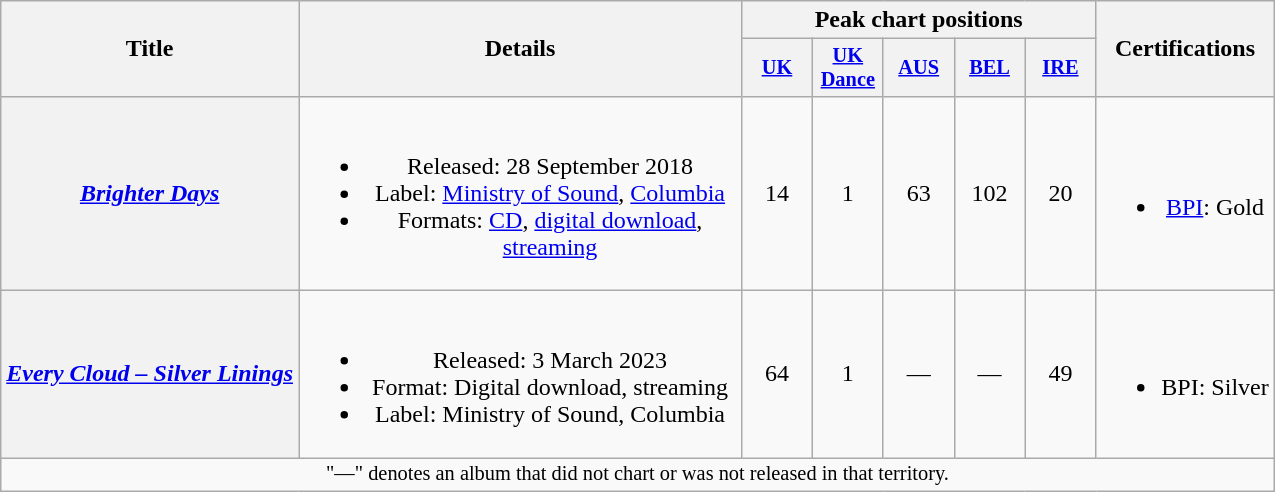<table class="wikitable plainrowheaders" style="text-align:center;">
<tr>
<th scope="col" rowspan="2">Title</th>
<th scope="col" rowspan="2" style="width:18em;">Details</th>
<th scope="col" colspan="5">Peak chart positions</th>
<th scope="col" rowspan="2">Certifications</th>
</tr>
<tr>
<th scope="col" style="width:3em;font-size:85%;"><a href='#'>UK</a><br></th>
<th scope="col" style="width:3em;font-size:85%;"><a href='#'>UK<br>Dance</a><br></th>
<th scope="col" style="width:3em;font-size:85%;"><a href='#'>AUS</a><br></th>
<th scope="col" style="width:3em;font-size:85%;"><a href='#'>BEL</a><br></th>
<th scope="col" style="width:3em;font-size:85%;"><a href='#'>IRE</a><br></th>
</tr>
<tr>
<th scope="row"><em><a href='#'>Brighter Days</a></em></th>
<td><br><ul><li>Released: 28 September 2018</li><li>Label: <a href='#'>Ministry of Sound</a>, <a href='#'>Columbia</a></li><li>Formats: <a href='#'>CD</a>, <a href='#'>digital download</a>, <a href='#'>streaming</a></li></ul></td>
<td>14</td>
<td>1</td>
<td>63</td>
<td>102</td>
<td>20</td>
<td><br><ul><li><a href='#'>BPI</a>: Gold</li></ul></td>
</tr>
<tr>
<th scope="row"><em><a href='#'>Every Cloud – Silver Linings</a></em></th>
<td><br><ul><li>Released: 3 March 2023</li><li>Format: Digital download, streaming</li><li>Label: Ministry of Sound, Columbia</li></ul></td>
<td>64</td>
<td>1</td>
<td>—</td>
<td>—</td>
<td>49</td>
<td><br><ul><li>BPI: Silver</li></ul></td>
</tr>
<tr>
<td colspan="9" style="font-size:85%">"—" denotes an album that did not chart or was not released in that territory.</td>
</tr>
</table>
